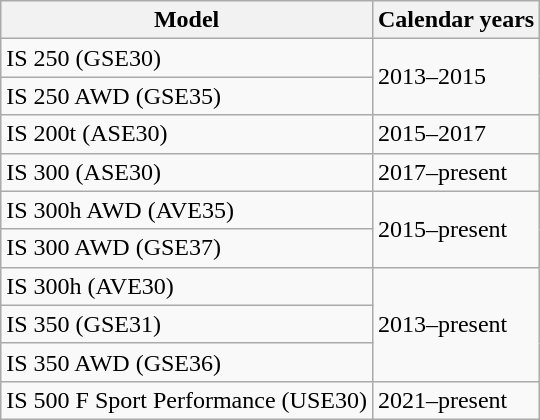<table class="wikitable sortable collapsible">
<tr>
<th>Model</th>
<th>Calendar years</th>
</tr>
<tr>
<td>IS 250 (GSE30)</td>
<td rowspan="2">2013–2015</td>
</tr>
<tr>
<td>IS 250 AWD (GSE35)</td>
</tr>
<tr>
<td>IS 200t (ASE30)</td>
<td>2015–2017</td>
</tr>
<tr>
<td>IS 300 (ASE30)</td>
<td>2017–present</td>
</tr>
<tr>
<td>IS 300h AWD (AVE35)</td>
<td rowspan="2">2015–present</td>
</tr>
<tr>
<td>IS 300 AWD (GSE37)</td>
</tr>
<tr>
<td>IS 300h (AVE30)</td>
<td rowspan="3">2013–present</td>
</tr>
<tr>
<td>IS 350 (GSE31)</td>
</tr>
<tr>
<td>IS 350 AWD (GSE36)</td>
</tr>
<tr>
<td>IS 500 F Sport Performance (USE30)</td>
<td>2021–present</td>
</tr>
</table>
